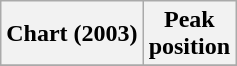<table class="wikitable plainrowheaders" style="text-align:center">
<tr>
<th scope="col">Chart (2003)</th>
<th scope="col">Peak<br>position</th>
</tr>
<tr>
</tr>
</table>
